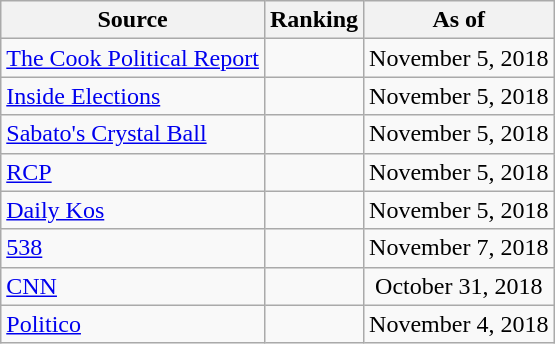<table class="wikitable" style="text-align:center">
<tr>
<th>Source</th>
<th>Ranking</th>
<th>As of</th>
</tr>
<tr>
<td style="text-align:left"><a href='#'>The Cook Political Report</a></td>
<td></td>
<td>November 5, 2018</td>
</tr>
<tr>
<td style="text-align:left"><a href='#'>Inside Elections</a></td>
<td></td>
<td>November 5, 2018</td>
</tr>
<tr>
<td style="text-align:left"><a href='#'>Sabato's Crystal Ball</a></td>
<td></td>
<td>November 5, 2018</td>
</tr>
<tr>
<td style="text-align:left"><a href='#'>RCP</a></td>
<td></td>
<td>November 5, 2018</td>
</tr>
<tr>
<td style="text-align:left"><a href='#'>Daily Kos</a></td>
<td></td>
<td>November 5, 2018</td>
</tr>
<tr>
<td style="text-align:left"><a href='#'>538</a></td>
<td></td>
<td>November 7, 2018</td>
</tr>
<tr>
<td style="text-align:left"><a href='#'>CNN</a></td>
<td></td>
<td>October 31, 2018</td>
</tr>
<tr>
<td style="text-align:left"><a href='#'>Politico</a></td>
<td></td>
<td>November 4, 2018</td>
</tr>
</table>
